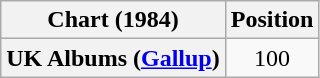<table class="wikitable plainrowheaders" style="text-align:center">
<tr>
<th scope="col">Chart (1984)</th>
<th scope="col">Position</th>
</tr>
<tr>
<th scope="row">UK Albums (<a href='#'>Gallup</a>)</th>
<td>100</td>
</tr>
</table>
